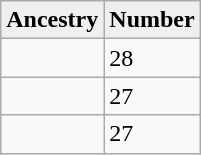<table style="float: center;" class="wikitable">
<tr>
<th style="background:#efefef;">Ancestry</th>
<th style="background:#efefef;">Number</th>
</tr>
<tr>
<td></td>
<td>28</td>
</tr>
<tr>
<td></td>
<td>27</td>
</tr>
<tr>
<td></td>
<td>27</td>
</tr>
</table>
